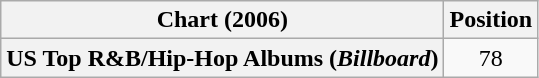<table class="wikitable plainrowheaders">
<tr>
<th scope="col">Chart (2006)</th>
<th scope="col">Position</th>
</tr>
<tr>
<th scope="row">US Top R&B/Hip-Hop Albums (<em>Billboard</em>)</th>
<td style="text-align:center;">78</td>
</tr>
</table>
